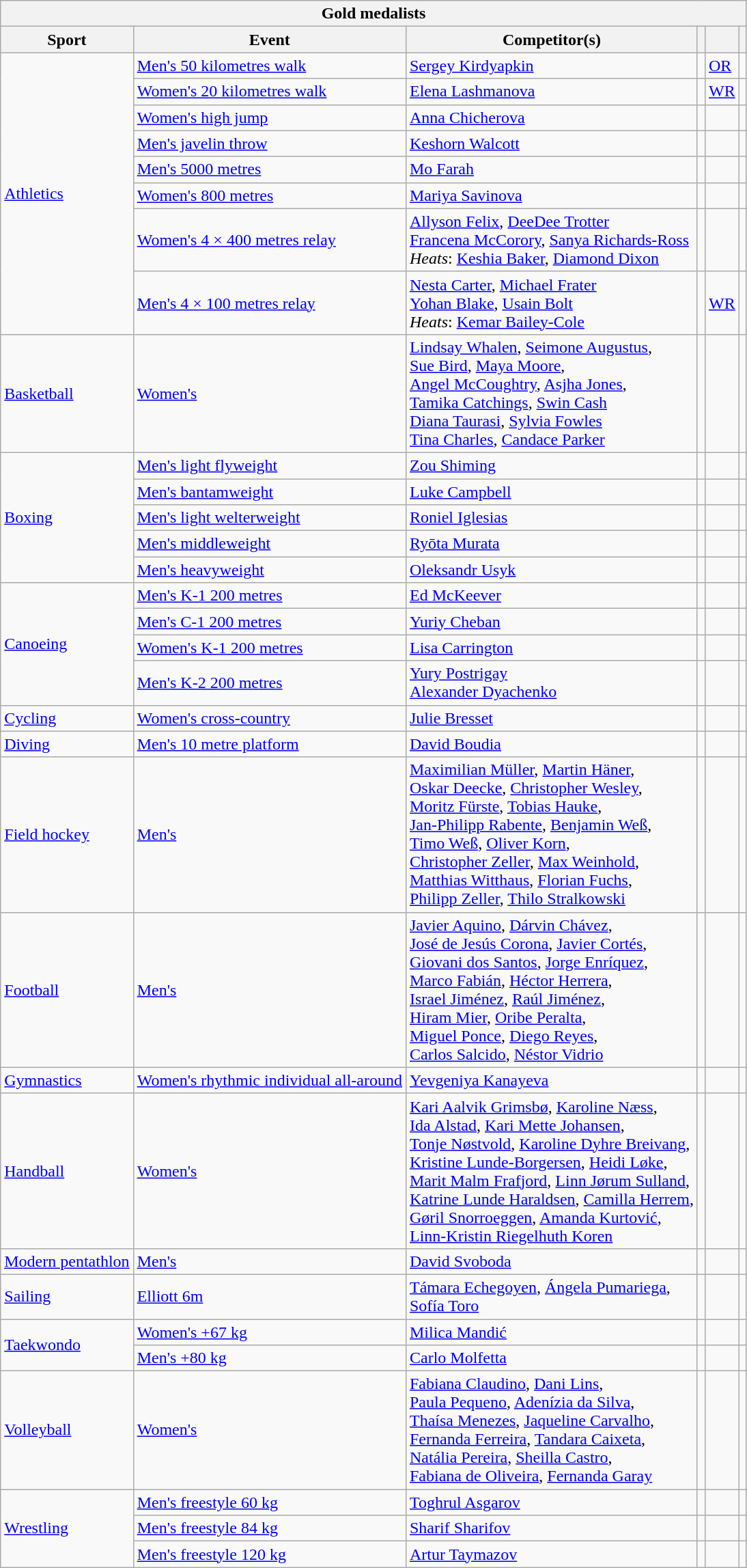<table class="wikitable">
<tr>
<th colspan="6">Gold medalists</th>
</tr>
<tr>
<th>Sport</th>
<th>Event</th>
<th>Competitor(s)</th>
<th></th>
<th></th>
<th></th>
</tr>
<tr>
<td rowspan="8"><a href='#'>Athletics</a></td>
<td><a href='#'>Men's 50 kilometres walk</a></td>
<td><a href='#'>Sergey Kirdyapkin</a></td>
<td></td>
<td><a href='#'>OR</a></td>
<td></td>
</tr>
<tr>
<td><a href='#'>Women's 20 kilometres walk</a></td>
<td><a href='#'>Elena Lashmanova</a></td>
<td></td>
<td><a href='#'>WR</a></td>
<td></td>
</tr>
<tr>
<td><a href='#'>Women's high jump</a></td>
<td><a href='#'>Anna Chicherova</a></td>
<td></td>
<td></td>
<td></td>
</tr>
<tr>
<td><a href='#'>Men's javelin throw</a></td>
<td><a href='#'>Keshorn Walcott</a></td>
<td></td>
<td></td>
<td></td>
</tr>
<tr>
<td><a href='#'>Men's 5000 metres</a></td>
<td><a href='#'>Mo Farah</a></td>
<td></td>
<td></td>
<td></td>
</tr>
<tr>
<td><a href='#'>Women's 800 metres</a></td>
<td><a href='#'>Mariya Savinova</a></td>
<td></td>
<td></td>
<td></td>
</tr>
<tr>
<td><a href='#'>Women's 4 × 400 metres relay</a></td>
<td><a href='#'>Allyson Felix</a>, <a href='#'>DeeDee Trotter</a><br><a href='#'>Francena McCorory</a>, <a href='#'>Sanya Richards-Ross</a><br><em>Heats</em>: <a href='#'>Keshia Baker</a>, <a href='#'>Diamond Dixon</a></td>
<td></td>
<td></td>
<td></td>
</tr>
<tr>
<td><a href='#'>Men's 4 × 100 metres relay</a></td>
<td><a href='#'>Nesta Carter</a>, <a href='#'>Michael Frater</a><br> <a href='#'>Yohan Blake</a>, <a href='#'>Usain Bolt</a><br><em>Heats</em>:  <a href='#'>Kemar Bailey-Cole</a></td>
<td></td>
<td><a href='#'>WR</a></td>
<td></td>
</tr>
<tr>
<td><a href='#'>Basketball</a></td>
<td><a href='#'>Women's</a></td>
<td><a href='#'>Lindsay Whalen</a>, <a href='#'>Seimone Augustus</a>,<br><a href='#'>Sue Bird</a>, <a href='#'>Maya Moore</a>,<br><a href='#'>Angel McCoughtry</a>, <a href='#'>Asjha Jones</a>,<br><a href='#'>Tamika Catchings</a>, <a href='#'>Swin Cash</a><br><a href='#'>Diana Taurasi</a>, <a href='#'>Sylvia Fowles</a><br><a href='#'>Tina Charles</a>, <a href='#'>Candace Parker</a></td>
<td></td>
<td></td>
<td></td>
</tr>
<tr>
<td rowspan="5"><a href='#'>Boxing</a></td>
<td><a href='#'>Men's light flyweight</a></td>
<td><a href='#'>Zou Shiming</a></td>
<td></td>
<td></td>
<td></td>
</tr>
<tr>
<td><a href='#'>Men's bantamweight</a></td>
<td><a href='#'>Luke Campbell</a></td>
<td></td>
<td></td>
<td></td>
</tr>
<tr>
<td><a href='#'>Men's light welterweight</a></td>
<td><a href='#'>Roniel Iglesias</a></td>
<td></td>
<td></td>
<td></td>
</tr>
<tr>
<td><a href='#'>Men's middleweight</a></td>
<td><a href='#'>Ryōta Murata</a></td>
<td></td>
<td></td>
<td></td>
</tr>
<tr>
<td><a href='#'>Men's heavyweight</a></td>
<td><a href='#'>Oleksandr Usyk</a></td>
<td></td>
<td></td>
<td></td>
</tr>
<tr>
<td rowspan="4"><a href='#'>Canoeing</a></td>
<td><a href='#'>Men's K-1 200 metres</a></td>
<td><a href='#'>Ed McKeever</a></td>
<td></td>
<td></td>
<td></td>
</tr>
<tr>
<td><a href='#'>Men's C-1 200 metres</a></td>
<td><a href='#'>Yuriy Cheban</a></td>
<td></td>
<td></td>
<td></td>
</tr>
<tr>
<td><a href='#'>Women's K-1 200 metres</a></td>
<td><a href='#'>Lisa Carrington</a></td>
<td></td>
<td></td>
<td></td>
</tr>
<tr>
<td><a href='#'>Men's K-2 200 metres</a></td>
<td><a href='#'>Yury Postrigay</a><br><a href='#'>Alexander Dyachenko</a></td>
<td></td>
<td></td>
<td></td>
</tr>
<tr>
<td><a href='#'>Cycling</a></td>
<td><a href='#'>Women's cross-country</a></td>
<td><a href='#'>Julie Bresset</a></td>
<td></td>
<td></td>
<td></td>
</tr>
<tr>
<td><a href='#'>Diving</a></td>
<td><a href='#'>Men's 10 metre platform</a></td>
<td><a href='#'>David Boudia</a></td>
<td></td>
<td></td>
<td></td>
</tr>
<tr>
<td><a href='#'>Field hockey</a></td>
<td><a href='#'>Men's</a></td>
<td><a href='#'>Maximilian Müller</a>, <a href='#'>Martin Häner</a>,<br><a href='#'>Oskar Deecke</a>, <a href='#'>Christopher Wesley</a>,<br><a href='#'>Moritz Fürste</a>, <a href='#'>Tobias Hauke</a>,<br><a href='#'>Jan-Philipp Rabente</a>, <a href='#'>Benjamin Weß</a>,<br><a href='#'>Timo Weß</a>, <a href='#'>Oliver Korn</a>,<br><a href='#'>Christopher Zeller</a>, <a href='#'>Max Weinhold</a>,<br><a href='#'>Matthias Witthaus</a>, <a href='#'>Florian Fuchs</a>,<br><a href='#'>Philipp Zeller</a>, <a href='#'>Thilo Stralkowski</a></td>
<td></td>
<td></td>
<td></td>
</tr>
<tr>
<td><a href='#'>Football</a></td>
<td><a href='#'>Men's</a></td>
<td><a href='#'>Javier Aquino</a>, <a href='#'>Dárvin Chávez</a>,<br> <a href='#'>José de Jesús Corona</a>, <a href='#'>Javier Cortés</a>,<br> <a href='#'>Giovani dos Santos</a>, <a href='#'>Jorge Enríquez</a>,<br> <a href='#'>Marco Fabián</a>, <a href='#'>Héctor Herrera</a>,<br> <a href='#'>Israel Jiménez</a>, <a href='#'>Raúl Jiménez</a>,<br> <a href='#'>Hiram Mier</a>, <a href='#'>Oribe Peralta</a>,<br> <a href='#'>Miguel Ponce</a>, <a href='#'>Diego Reyes</a>,<br> <a href='#'>Carlos Salcido</a>, <a href='#'>Néstor Vidrio</a></td>
<td></td>
<td></td>
<td></td>
</tr>
<tr>
<td><a href='#'>Gymnastics</a></td>
<td><a href='#'>Women's rhythmic individual all-around</a></td>
<td><a href='#'>Yevgeniya Kanayeva</a></td>
<td></td>
<td></td>
<td></td>
</tr>
<tr>
<td><a href='#'>Handball</a></td>
<td><a href='#'>Women's</a></td>
<td><a href='#'>Kari Aalvik Grimsbø</a>, <a href='#'>Karoline Næss</a>,<br><a href='#'>Ida Alstad</a>, <a href='#'>Kari Mette Johansen</a>,<br><a href='#'>Tonje Nøstvold</a>, <a href='#'>Karoline Dyhre Breivang</a>,<br><a href='#'>Kristine Lunde-Borgersen</a>, <a href='#'>Heidi Løke</a>,<br><a href='#'>Marit Malm Frafjord</a>, <a href='#'>Linn Jørum Sulland</a>,<br><a href='#'>Katrine Lunde Haraldsen</a>, <a href='#'>Camilla Herrem</a>,<br><a href='#'>Gøril Snorroeggen</a>, <a href='#'>Amanda Kurtović</a>,<br><a href='#'>Linn-Kristin Riegelhuth Koren</a></td>
<td></td>
<td></td>
<td></td>
</tr>
<tr>
<td><a href='#'>Modern pentathlon</a></td>
<td><a href='#'>Men's</a></td>
<td><a href='#'>David Svoboda</a></td>
<td></td>
<td></td>
<td></td>
</tr>
<tr>
<td><a href='#'>Sailing</a></td>
<td><a href='#'>Elliott 6m</a></td>
<td><a href='#'>Támara Echegoyen</a>, <a href='#'>Ángela Pumariega</a>,<br><a href='#'>Sofía Toro</a></td>
<td></td>
<td></td>
<td></td>
</tr>
<tr>
<td rowspan="2"><a href='#'>Taekwondo</a></td>
<td><a href='#'>Women's +67 kg</a></td>
<td><a href='#'>Milica Mandić</a></td>
<td></td>
<td></td>
<td></td>
</tr>
<tr>
<td><a href='#'>Men's +80 kg</a></td>
<td><a href='#'>Carlo Molfetta</a></td>
<td></td>
<td></td>
<td></td>
</tr>
<tr>
<td><a href='#'>Volleyball</a></td>
<td><a href='#'>Women's</a></td>
<td><a href='#'>Fabiana Claudino</a>, <a href='#'>Dani Lins</a>,<br><a href='#'>Paula Pequeno</a>, <a href='#'>Adenízia da Silva</a>,<br><a href='#'>Thaísa Menezes</a>, <a href='#'>Jaqueline Carvalho</a>,<br><a href='#'>Fernanda Ferreira</a>, <a href='#'>Tandara Caixeta</a>,<br><a href='#'>Natália Pereira</a>, <a href='#'>Sheilla Castro</a>,<br><a href='#'>Fabiana de Oliveira</a>, <a href='#'>Fernanda Garay</a></td>
<td></td>
<td></td>
<td></td>
</tr>
<tr>
<td rowspan="3"><a href='#'>Wrestling</a></td>
<td><a href='#'>Men's freestyle 60 kg</a></td>
<td><a href='#'>Toghrul Asgarov</a></td>
<td></td>
<td></td>
<td></td>
</tr>
<tr>
<td><a href='#'>Men's freestyle 84 kg</a></td>
<td><a href='#'>Sharif Sharifov</a></td>
<td></td>
<td></td>
<td></td>
</tr>
<tr>
<td><a href='#'>Men's freestyle 120 kg</a></td>
<td><a href='#'>Artur Taymazov</a></td>
<td></td>
<td></td>
<td></td>
</tr>
</table>
